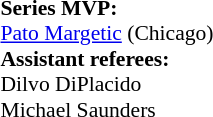<table style="width:100%; font-size:90%;">
<tr>
<td style="width:50%; vertical-align:top;"><br><strong>Series MVP:</strong>
<br><a href='#'>Pato Margetic</a> (Chicago)
<br><strong>Assistant referees:</strong>
<br>Dilvo DiPlacido
<br>Michael Saunders</td>
</tr>
</table>
